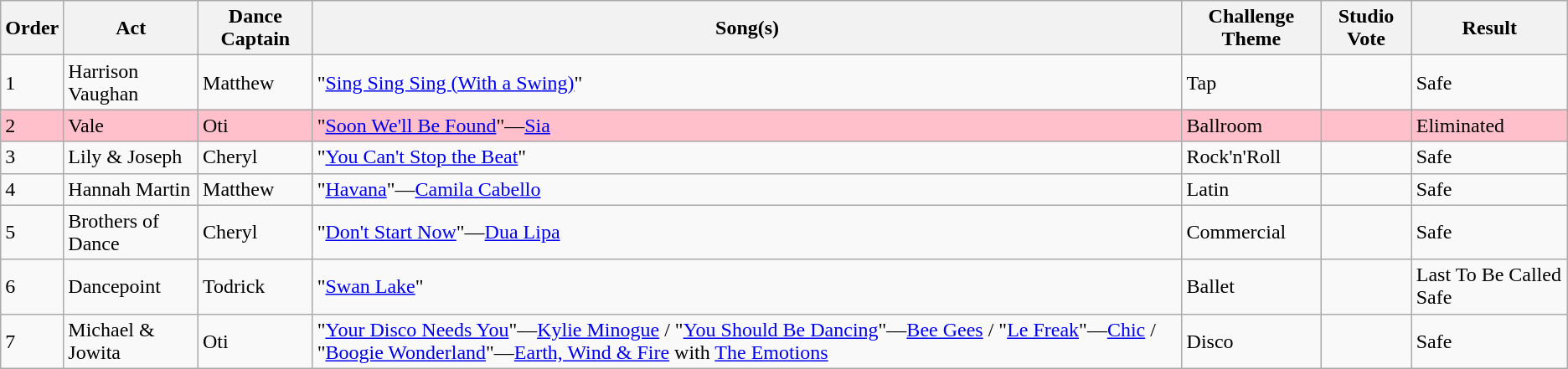<table class="wikitable sortable">
<tr>
<th>Order</th>
<th>Act</th>
<th>Dance Captain</th>
<th>Song(s)</th>
<th>Challenge Theme</th>
<th>Studio Vote</th>
<th>Result</th>
</tr>
<tr>
<td>1</td>
<td>Harrison Vaughan</td>
<td>Matthew</td>
<td>"<a href='#'>Sing Sing Sing (With a Swing)</a>"</td>
<td>Tap</td>
<td></td>
<td>Safe</td>
</tr>
<tr bgcolor="pink">
<td>2</td>
<td>Vale</td>
<td>Oti</td>
<td>"<a href='#'>Soon We'll Be Found</a>"—<a href='#'>Sia</a></td>
<td>Ballroom</td>
<td></td>
<td>Eliminated</td>
</tr>
<tr>
<td>3</td>
<td>Lily & Joseph</td>
<td>Cheryl</td>
<td>"<a href='#'>You Can't Stop the Beat</a>"</td>
<td>Rock'n'Roll</td>
<td></td>
<td>Safe</td>
</tr>
<tr>
<td>4</td>
<td>Hannah Martin</td>
<td>Matthew</td>
<td>"<a href='#'>Havana</a>"—<a href='#'>Camila Cabello</a></td>
<td>Latin</td>
<td></td>
<td>Safe</td>
</tr>
<tr>
<td>5</td>
<td>Brothers of Dance</td>
<td>Cheryl</td>
<td>"<a href='#'>Don't Start Now</a>"—<a href='#'>Dua Lipa</a></td>
<td>Commercial</td>
<td></td>
<td>Safe</td>
</tr>
<tr>
<td>6</td>
<td>Dancepoint</td>
<td>Todrick</td>
<td>"<a href='#'>Swan Lake</a>"</td>
<td>Ballet</td>
<td></td>
<td>Last To Be Called Safe</td>
</tr>
<tr>
<td>7</td>
<td>Michael & Jowita</td>
<td>Oti</td>
<td>"<a href='#'>Your Disco Needs You</a>"—<a href='#'>Kylie Minogue</a> / "<a href='#'>You Should Be Dancing</a>"—<a href='#'>Bee Gees</a> / "<a href='#'>Le Freak</a>"—<a href='#'>Chic</a> / "<a href='#'>Boogie Wonderland</a>"—<a href='#'>Earth, Wind & Fire</a> with <a href='#'>The Emotions</a></td>
<td>Disco</td>
<td></td>
<td>Safe</td>
</tr>
</table>
